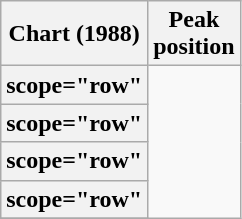<table class="wikitable sortable plainrowheaders" style="text-align:center;">
<tr>
<th scope="col">Chart (1988)</th>
<th scope="col">Peak<br>position</th>
</tr>
<tr>
<th>scope="row" </th>
</tr>
<tr>
<th>scope="row" </th>
</tr>
<tr>
<th>scope="row" </th>
</tr>
<tr>
<th>scope="row" </th>
</tr>
<tr>
</tr>
</table>
